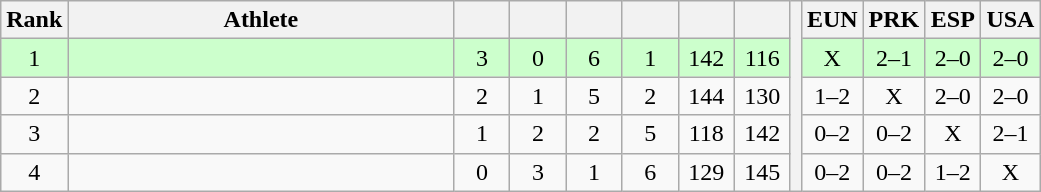<table class="wikitable" style="text-align:center">
<tr>
<th>Rank</th>
<th width=250>Athlete</th>
<th width=30></th>
<th width=30></th>
<th width=30></th>
<th width=30></th>
<th width=30></th>
<th width=30></th>
<th rowspan=5></th>
<th width=30>EUN</th>
<th width=30>PRK</th>
<th width=30>ESP</th>
<th width=30>USA</th>
</tr>
<tr style="background-color:#ccffcc;">
<td>1</td>
<td align=left></td>
<td>3</td>
<td>0</td>
<td>6</td>
<td>1</td>
<td>142</td>
<td>116</td>
<td>X</td>
<td>2–1</td>
<td>2–0</td>
<td>2–0</td>
</tr>
<tr>
<td>2</td>
<td align=left></td>
<td>2</td>
<td>1</td>
<td>5</td>
<td>2</td>
<td>144</td>
<td>130</td>
<td>1–2</td>
<td>X</td>
<td>2–0</td>
<td>2–0</td>
</tr>
<tr>
<td>3</td>
<td align=left></td>
<td>1</td>
<td>2</td>
<td>2</td>
<td>5</td>
<td>118</td>
<td>142</td>
<td>0–2</td>
<td>0–2</td>
<td>X</td>
<td>2–1</td>
</tr>
<tr>
<td>4</td>
<td align=left></td>
<td>0</td>
<td>3</td>
<td>1</td>
<td>6</td>
<td>129</td>
<td>145</td>
<td>0–2</td>
<td>0–2</td>
<td>1–2</td>
<td>X</td>
</tr>
</table>
